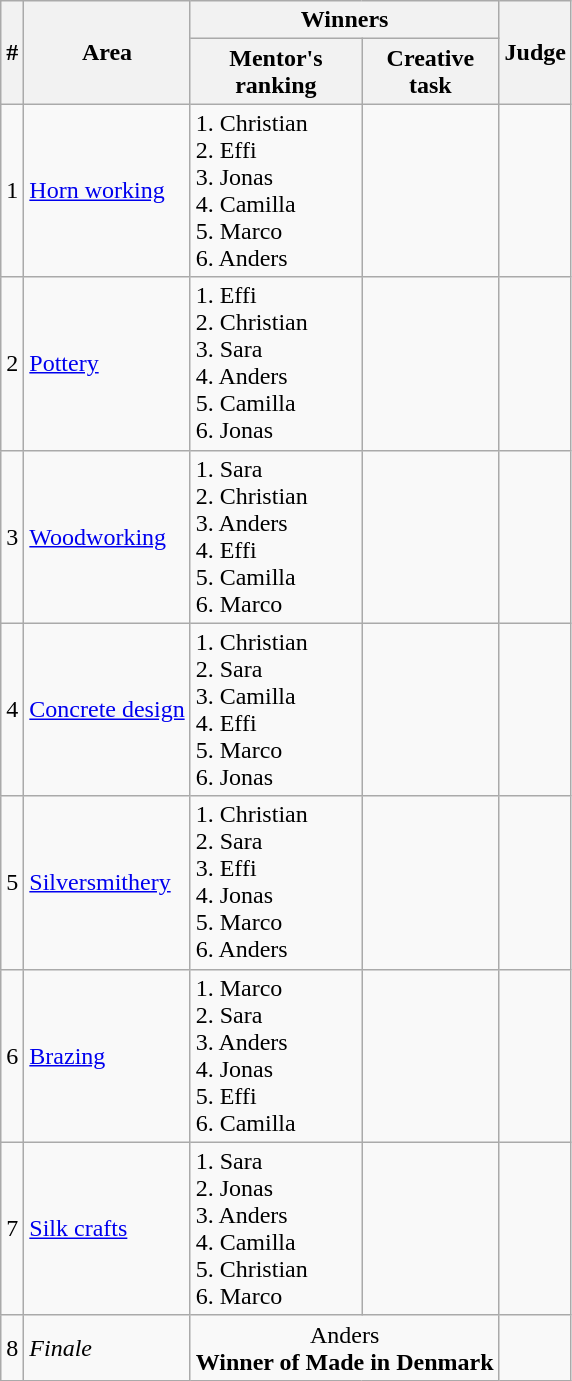<table class="wikitable">
<tr>
<th rowspan="2">#</th>
<th rowspan="2">Area</th>
<th colspan="2">Winners</th>
<th rowspan="2">Judge</th>
</tr>
<tr>
<th>Mentor's<br>ranking</th>
<th>Creative<br>task</th>
</tr>
<tr>
<td>1</td>
<td><a href='#'>Horn working</a></td>
<td>1. Christian<br>2. Effi<br>3. Jonas<br>4. Camilla<br>5. Marco<br>6. Anders</td>
<td></td>
<td></td>
</tr>
<tr>
<td>2</td>
<td><a href='#'>Pottery</a></td>
<td>1. Effi<br>2. Christian<br>3. Sara<br>4. Anders<br>5. Camilla<br>6. Jonas</td>
<td></td>
<td></td>
</tr>
<tr>
<td>3</td>
<td><a href='#'>Woodworking</a></td>
<td>1. Sara<br>2. Christian<br>3. Anders<br>4. Effi<br>5. Camilla<br>6. Marco</td>
<td></td>
<td></td>
</tr>
<tr>
<td>4</td>
<td><a href='#'>Concrete design</a></td>
<td>1. Christian<br>2. Sara<br>3. Camilla<br>4. Effi<br>5. Marco<br>6. Jonas</td>
<td></td>
<td></td>
</tr>
<tr>
<td>5</td>
<td><a href='#'>Silversmithery</a></td>
<td>1. Christian<br>2. Sara<br>3. Effi<br>4. Jonas<br>5. Marco<br>6. Anders</td>
<td></td>
<td></td>
</tr>
<tr>
<td>6</td>
<td><a href='#'>Brazing</a></td>
<td>1. Marco<br>2. Sara<br>3. Anders<br>4. Jonas<br>5. Effi<br>6. Camilla</td>
<td></td>
<td></td>
</tr>
<tr>
<td>7</td>
<td><a href='#'>Silk crafts</a></td>
<td>1. Sara<br>2. Jonas<br>3. Anders<br>4. Camilla<br>5. Christian<br>6. Marco</td>
<td></td>
<td></td>
</tr>
<tr>
<td>8</td>
<td><em>Finale</em></td>
<td colspan="2" style="text-align:center;">Anders<br><strong>Winner of Made in Denmark</strong></td>
<td></td>
</tr>
</table>
